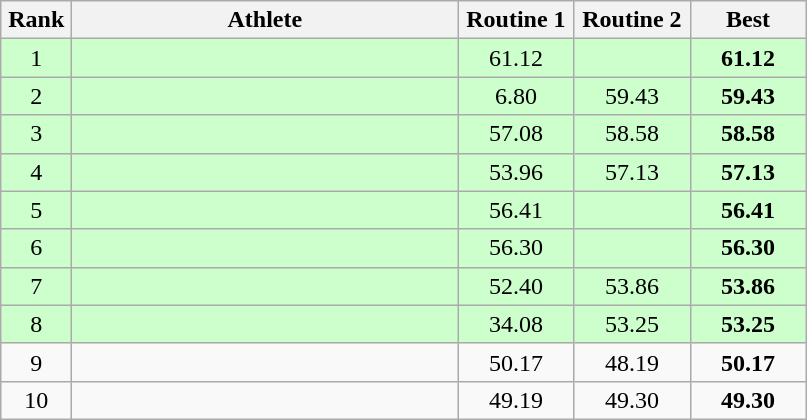<table class=wikitable style="text-align:center">
<tr>
<th width=40>Rank</th>
<th width=250>Athlete</th>
<th width=70>Routine 1</th>
<th width=70>Routine 2</th>
<th width=70>Best</th>
</tr>
<tr bgcolor="ccffcc">
<td>1</td>
<td align=left></td>
<td>61.12</td>
<td></td>
<td><strong>61.12</strong></td>
</tr>
<tr bgcolor="ccffcc">
<td>2</td>
<td align=left></td>
<td>6.80</td>
<td>59.43</td>
<td><strong>59.43</strong></td>
</tr>
<tr bgcolor="ccffcc">
<td>3</td>
<td align=left></td>
<td>57.08</td>
<td>58.58</td>
<td><strong>58.58</strong></td>
</tr>
<tr bgcolor="ccffcc">
<td>4</td>
<td align=left></td>
<td>53.96</td>
<td>57.13</td>
<td><strong>57.13</strong></td>
</tr>
<tr bgcolor="ccffcc">
<td>5</td>
<td align=left></td>
<td>56.41</td>
<td></td>
<td><strong>56.41</strong></td>
</tr>
<tr bgcolor="ccffcc">
<td>6</td>
<td align=left></td>
<td>56.30</td>
<td></td>
<td><strong>56.30</strong></td>
</tr>
<tr bgcolor="ccffcc">
<td>7</td>
<td align=left></td>
<td>52.40</td>
<td>53.86</td>
<td><strong>53.86</strong></td>
</tr>
<tr bgcolor="ccffcc">
<td>8</td>
<td align=left></td>
<td>34.08</td>
<td>53.25</td>
<td><strong>53.25</strong></td>
</tr>
<tr>
<td>9</td>
<td align=left></td>
<td>50.17</td>
<td>48.19</td>
<td><strong>50.17</strong></td>
</tr>
<tr>
<td>10</td>
<td align=left></td>
<td>49.19</td>
<td>49.30</td>
<td><strong>49.30</strong></td>
</tr>
</table>
